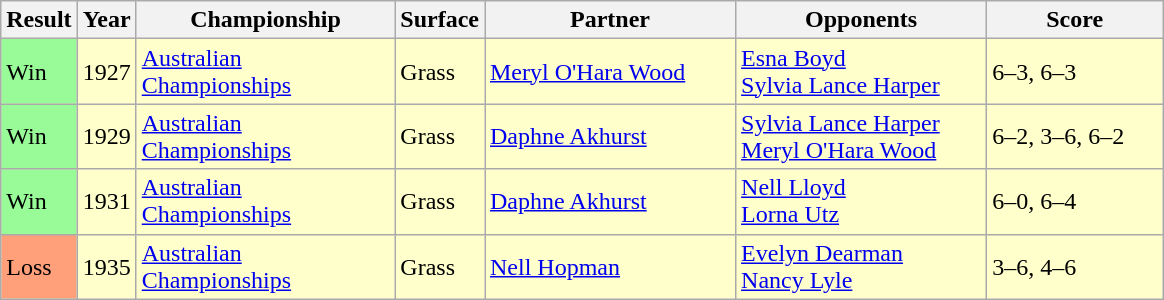<table class="sortable wikitable">
<tr>
<th style="width:40px">Result</th>
<th style="width:30px">Year</th>
<th style="width:165px">Championship</th>
<th style="width:50px">Surface</th>
<th style="width:160px">Partner</th>
<th style="width:160px">Opponents</th>
<th style="width:110px" class="unsortable">Score</th>
</tr>
<tr style="background:#ffc;">
<td style="background:#98fb98;">Win</td>
<td>1927</td>
<td><a href='#'>Australian Championships</a></td>
<td>Grass</td>
<td> <a href='#'>Meryl O'Hara Wood</a></td>
<td> <a href='#'>Esna Boyd</a> <br>  <a href='#'>Sylvia Lance Harper</a></td>
<td>6–3, 6–3</td>
</tr>
<tr style="background:#ffc;">
<td style="background:#98fb98;">Win</td>
<td>1929</td>
<td><a href='#'>Australian Championships</a></td>
<td>Grass</td>
<td> <a href='#'>Daphne Akhurst</a></td>
<td> <a href='#'>Sylvia Lance Harper</a> <br>  <a href='#'>Meryl O'Hara Wood</a></td>
<td>6–2, 3–6, 6–2</td>
</tr>
<tr style="background:#ffc;">
<td style="background:#98fb98;">Win</td>
<td>1931</td>
<td><a href='#'>Australian Championships</a></td>
<td>Grass</td>
<td> <a href='#'>Daphne Akhurst</a></td>
<td> <a href='#'>Nell Lloyd</a> <br>  <a href='#'>Lorna Utz</a></td>
<td>6–0, 6–4</td>
</tr>
<tr style="background:#ffc;">
<td style="background:#ffa07a;">Loss</td>
<td>1935</td>
<td><a href='#'>Australian Championships</a></td>
<td>Grass</td>
<td> <a href='#'>Nell Hopman</a></td>
<td> <a href='#'>Evelyn Dearman</a> <br>  <a href='#'>Nancy Lyle</a></td>
<td>3–6, 4–6</td>
</tr>
</table>
